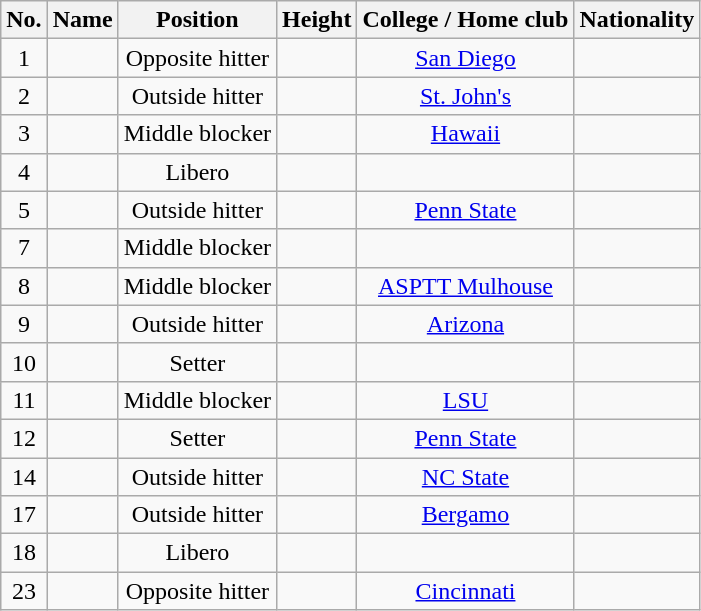<table class="wikitable sortable" style="font-size:100%; text-align:center;">
<tr>
<th>No.</th>
<th>Name</th>
<th>Position</th>
<th>Height</th>
<th>College / Home club</th>
<th>Nationality</th>
</tr>
<tr>
<td>1</td>
<td></td>
<td>Opposite hitter</td>
<td></td>
<td><a href='#'>San Diego</a></td>
<td></td>
</tr>
<tr>
<td>2</td>
<td></td>
<td>Outside hitter</td>
<td></td>
<td><a href='#'>St. John's</a></td>
<td></td>
</tr>
<tr>
<td>3</td>
<td></td>
<td>Middle blocker</td>
<td></td>
<td><a href='#'>Hawaii</a></td>
<td></td>
</tr>
<tr>
<td>4</td>
<td></td>
<td>Libero</td>
<td></td>
<td></td>
<td></td>
</tr>
<tr>
<td>5</td>
<td></td>
<td>Outside hitter</td>
<td></td>
<td><a href='#'>Penn State</a></td>
<td></td>
</tr>
<tr>
<td>7</td>
<td></td>
<td>Middle blocker</td>
<td></td>
<td></td>
<td></td>
</tr>
<tr>
<td>8</td>
<td></td>
<td>Middle blocker</td>
<td></td>
<td><a href='#'>ASPTT Mulhouse</a></td>
<td></td>
</tr>
<tr>
<td>9</td>
<td></td>
<td>Outside hitter</td>
<td></td>
<td><a href='#'>Arizona</a></td>
<td></td>
</tr>
<tr>
<td>10</td>
<td></td>
<td>Setter</td>
<td></td>
<td></td>
<td></td>
</tr>
<tr>
<td>11</td>
<td></td>
<td>Middle blocker</td>
<td></td>
<td><a href='#'>LSU</a></td>
<td></td>
</tr>
<tr>
<td>12</td>
<td></td>
<td>Setter</td>
<td></td>
<td><a href='#'>Penn State</a></td>
<td></td>
</tr>
<tr>
<td>14</td>
<td></td>
<td>Outside hitter</td>
<td></td>
<td><a href='#'>NC State</a></td>
<td></td>
</tr>
<tr>
<td>17</td>
<td></td>
<td>Outside hitter</td>
<td></td>
<td><a href='#'>Bergamo</a></td>
<td></td>
</tr>
<tr>
<td>18</td>
<td></td>
<td>Libero</td>
<td></td>
<td></td>
<td></td>
</tr>
<tr>
<td>23</td>
<td></td>
<td>Opposite hitter</td>
<td></td>
<td><a href='#'>Cincinnati</a></td>
<td></td>
</tr>
</table>
